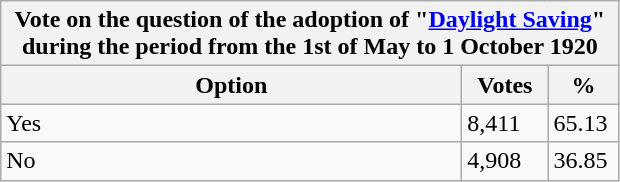<table class="wikitable">
<tr>
<th colspan="3">Vote on the question of the adoption of "<a href='#'>Daylight Saving</a>" during the period from the 1st of May to 1 October 1920</th>
</tr>
<tr>
<th style="width: 300px">Option</th>
<th style="width: 50px">Votes</th>
<th style="width: 40px">%</th>
</tr>
<tr>
<td>Yes</td>
<td>8,411</td>
<td>65.13</td>
</tr>
<tr>
<td>No</td>
<td>4,908</td>
<td>36.85</td>
</tr>
</table>
